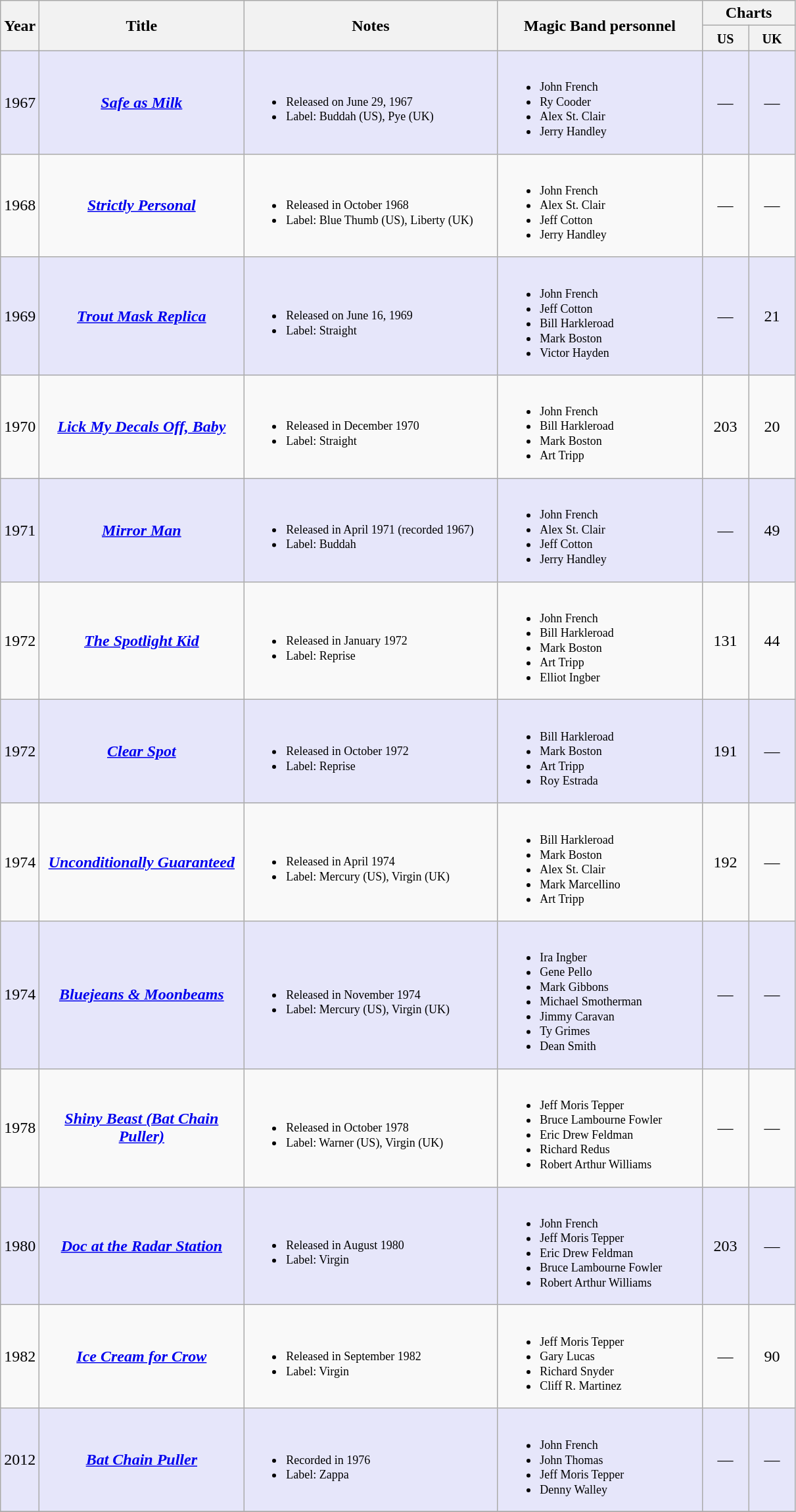<table class="wikitable">
<tr>
<th rowspan="2">Year</th>
<th width="200px" rowspan="2">Title</th>
<th width="250px" rowspan="2">Notes</th>
<th width="200px" rowspan="2">Magic Band personnel</th>
<th width="80px" colspan="2">Charts</th>
</tr>
<tr>
<th width="40px" align="center"><small>US</small></th>
<th width="40px" align="center"><small>UK</small></th>
</tr>
<tr style="background-color: lavender">
<td>1967</td>
<td align="center"><strong><em><a href='#'>Safe as Milk</a></em></strong></td>
<td style="font-size: 9pt"><br><ul><li>Released on June 29, 1967</li><li>Label: Buddah (US), Pye (UK)</li></ul></td>
<td style="font-size: 9pt"><br><ul><li>John French</li><li>Ry Cooder</li><li>Alex St. Clair</li><li>Jerry Handley</li></ul></td>
<td align="center">—</td>
<td align="center">—</td>
</tr>
<tr>
<td>1968</td>
<td align="center"><strong><em><a href='#'>Strictly Personal</a></em></strong></td>
<td style="font-size: 9pt"><br><ul><li>Released in October 1968</li><li>Label: Blue Thumb (US), Liberty (UK)</li></ul></td>
<td style="font-size: 9pt"><br><ul><li>John French</li><li>Alex St. Clair</li><li>Jeff Cotton</li><li>Jerry Handley</li></ul></td>
<td align="center">—</td>
<td align="center">—</td>
</tr>
<tr style="background-color: lavender">
<td>1969</td>
<td align="center"><strong><em><a href='#'>Trout Mask Replica</a></em></strong></td>
<td style="font-size: 9pt"><br><ul><li>Released on June 16, 1969</li><li>Label: Straight</li></ul></td>
<td style="font-size: 9pt"><br><ul><li>John French</li><li>Jeff Cotton</li><li>Bill Harkleroad</li><li>Mark Boston</li><li>Victor Hayden</li></ul></td>
<td align="center">—</td>
<td align="center">21</td>
</tr>
<tr>
<td>1970</td>
<td align="center"><strong><em><a href='#'>Lick My Decals Off, Baby</a></em></strong></td>
<td style="font-size: 9pt"><br><ul><li>Released in December 1970</li><li>Label: Straight</li></ul></td>
<td style="font-size: 9pt"><br><ul><li>John French</li><li>Bill Harkleroad</li><li>Mark Boston</li><li>Art Tripp</li></ul></td>
<td align="center">203</td>
<td align="center">20</td>
</tr>
<tr style="background-color: lavender">
<td>1971</td>
<td align="center"><strong><em><a href='#'>Mirror Man</a></em></strong></td>
<td style="font-size: 9pt"><br><ul><li>Released in April 1971 (recorded 1967)</li><li>Label: Buddah</li></ul></td>
<td style="font-size: 9pt"><br><ul><li>John French</li><li>Alex St. Clair</li><li>Jeff Cotton</li><li>Jerry Handley</li></ul></td>
<td align="center">—</td>
<td align="center">49</td>
</tr>
<tr>
<td>1972</td>
<td align="center"><strong><em><a href='#'>The Spotlight Kid</a></em></strong></td>
<td style="font-size: 9pt"><br><ul><li>Released in January 1972</li><li>Label: Reprise</li></ul></td>
<td style="font-size: 9pt"><br><ul><li>John French</li><li>Bill Harkleroad</li><li>Mark Boston</li><li>Art Tripp</li><li>Elliot Ingber</li></ul></td>
<td align="center">131</td>
<td align="center">44</td>
</tr>
<tr style="background-color: lavender">
<td>1972</td>
<td align="center"><strong><em><a href='#'>Clear Spot</a></em></strong></td>
<td style="font-size: 9pt"><br><ul><li>Released in October 1972</li><li>Label: Reprise</li></ul></td>
<td style="font-size: 9pt"><br><ul><li>Bill Harkleroad</li><li>Mark Boston</li><li>Art Tripp</li><li>Roy Estrada</li></ul></td>
<td align="center">191</td>
<td align="center">—</td>
</tr>
<tr>
<td>1974</td>
<td align="center"><strong><em><a href='#'>Unconditionally Guaranteed</a></em></strong></td>
<td style="font-size: 9pt"><br><ul><li>Released in April 1974</li><li>Label: Mercury (US), Virgin (UK)</li></ul></td>
<td style="font-size: 9pt"><br><ul><li>Bill Harkleroad</li><li>Mark Boston</li><li>Alex St. Clair</li><li>Mark Marcellino</li><li>Art Tripp</li></ul></td>
<td align="center">192</td>
<td align="center">—</td>
</tr>
<tr style="background-color: lavender">
<td>1974</td>
<td align="center"><strong><em><a href='#'>Bluejeans & Moonbeams</a></em></strong></td>
<td style="font-size: 9pt"><br><ul><li>Released in November 1974</li><li>Label: Mercury (US), Virgin (UK)</li></ul></td>
<td style="font-size: 9pt"><br><ul><li>Ira Ingber</li><li>Gene Pello</li><li>Mark Gibbons</li><li>Michael Smotherman</li><li>Jimmy Caravan</li><li>Ty Grimes</li><li>Dean Smith</li></ul></td>
<td align="center">—</td>
<td align="center">—</td>
</tr>
<tr>
<td>1978</td>
<td align="center"><strong><em><a href='#'>Shiny Beast (Bat Chain Puller)</a></em></strong></td>
<td style="font-size: 9pt"><br><ul><li>Released in October 1978</li><li>Label: Warner (US), Virgin (UK)</li></ul></td>
<td style="font-size: 9pt"><br><ul><li>Jeff Moris Tepper</li><li>Bruce Lambourne Fowler</li><li>Eric Drew Feldman</li><li>Richard Redus</li><li>Robert Arthur Williams</li></ul></td>
<td align="center">—</td>
<td align="center">—</td>
</tr>
<tr style="background-color: lavender">
<td>1980</td>
<td align="center"><strong><em><a href='#'>Doc at the Radar Station</a></em></strong></td>
<td style="font-size: 9pt"><br><ul><li>Released in August 1980</li><li>Label: Virgin</li></ul></td>
<td style="font-size: 9pt"><br><ul><li>John French</li><li>Jeff Moris Tepper</li><li>Eric Drew Feldman</li><li>Bruce Lambourne Fowler</li><li>Robert Arthur Williams</li></ul></td>
<td align="center">203</td>
<td align="center">—</td>
</tr>
<tr>
<td>1982</td>
<td align="center"><strong><em><a href='#'>Ice Cream for Crow</a></em></strong></td>
<td style="font-size: 9pt"><br><ul><li>Released in September 1982</li><li>Label: Virgin</li></ul></td>
<td style="font-size: 9pt"><br><ul><li>Jeff Moris Tepper</li><li>Gary Lucas</li><li>Richard Snyder</li><li>Cliff R. Martinez</li></ul></td>
<td align="center">—</td>
<td align="center">90</td>
</tr>
<tr style="background-color: lavender">
<td>2012</td>
<td align="center"><strong><em><a href='#'>Bat Chain Puller</a></em></strong></td>
<td style="font-size: 9pt"><br><ul><li>Recorded in 1976</li><li>Label: Zappa</li></ul></td>
<td style="font-size: 9pt"><br><ul><li>John French</li><li>John Thomas</li><li>Jeff Moris Tepper</li><li>Denny Walley</li></ul></td>
<td align="center">—</td>
<td align="center">—</td>
</tr>
<tr>
</tr>
</table>
